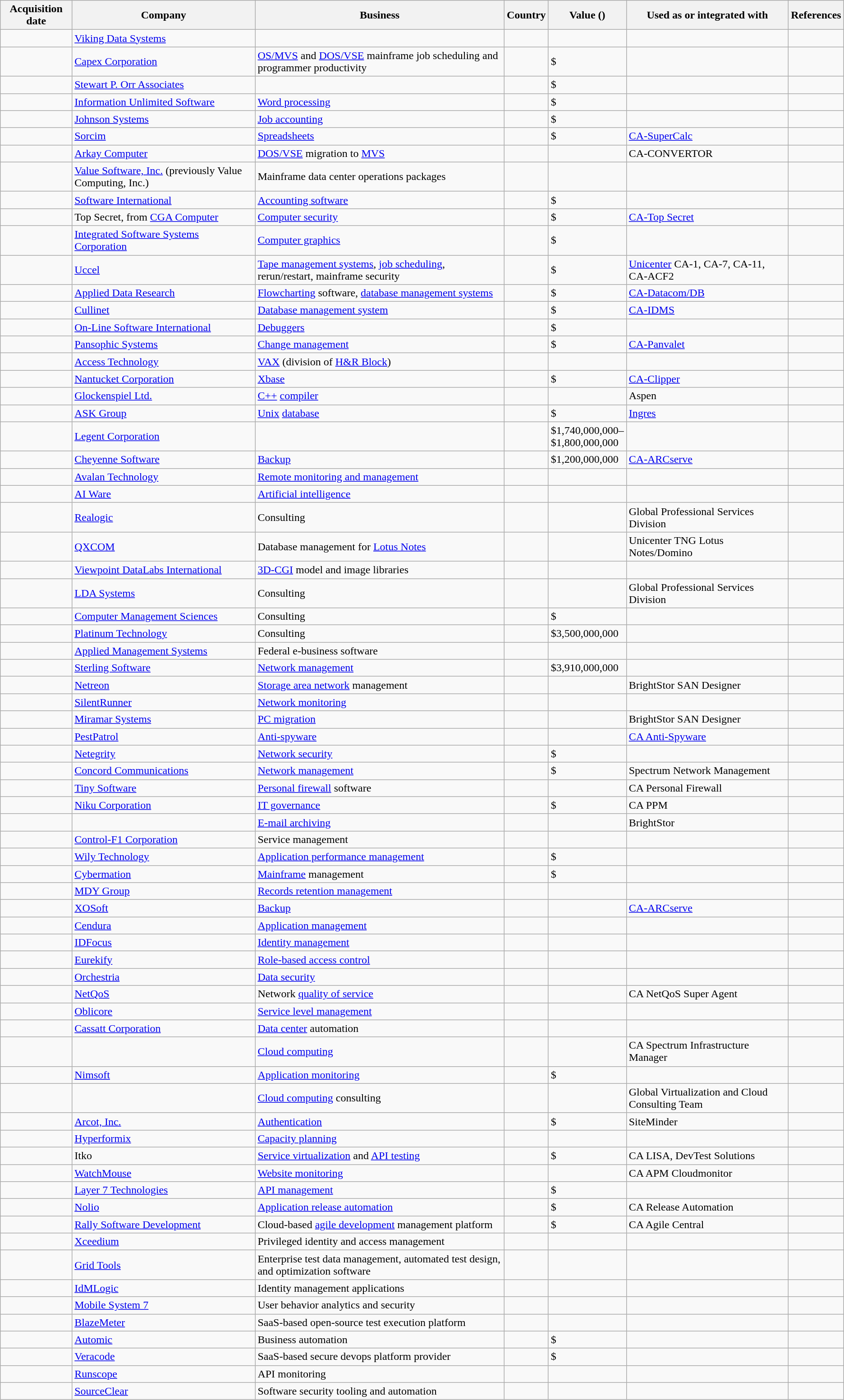<table class="wikitable sortable">
<tr>
<th>Acquisition date</th>
<th>Company</th>
<th>Business</th>
<th>Country</th>
<th>Value ()</th>
<th>Used as or integrated with</th>
<th class="unsortable">References</th>
</tr>
<tr>
<td></td>
<td><a href='#'>Viking Data Systems</a></td>
<td></td>
<td></td>
<td></td>
<td></td>
<td style="text-align:center;"></td>
</tr>
<tr>
<td></td>
<td><a href='#'>Capex Corporation</a></td>
<td><a href='#'>OS/MVS</a> and <a href='#'>DOS/VSE</a> mainframe job scheduling and programmer productivity</td>
<td></td>
<td>$</td>
<td></td>
<td style="text-align:center;"></td>
</tr>
<tr>
<td></td>
<td><a href='#'>Stewart P. Orr Associates</a></td>
<td></td>
<td></td>
<td>$</td>
<td></td>
<td style="text-align:center;"></td>
</tr>
<tr>
<td></td>
<td><a href='#'>Information Unlimited Software</a></td>
<td><a href='#'>Word processing</a></td>
<td></td>
<td>$</td>
<td></td>
<td style="text-align:center;"></td>
</tr>
<tr>
<td></td>
<td><a href='#'>Johnson Systems</a></td>
<td><a href='#'>Job accounting</a></td>
<td></td>
<td>$</td>
<td></td>
<td style="text-align:center;"></td>
</tr>
<tr>
<td></td>
<td><a href='#'>Sorcim</a></td>
<td><a href='#'>Spreadsheets</a></td>
<td></td>
<td>$</td>
<td><a href='#'>CA-SuperCalc</a></td>
<td style="text-align:center;"></td>
</tr>
<tr>
<td></td>
<td><a href='#'>Arkay Computer</a></td>
<td><a href='#'>DOS/VSE</a> migration to <a href='#'>MVS</a></td>
<td></td>
<td></td>
<td>CA-CONVERTOR</td>
<td style="text-align:center;"></td>
</tr>
<tr>
<td></td>
<td><a href='#'>Value Software, Inc.</a> (previously Value Computing, Inc.)</td>
<td>Mainframe data center operations packages</td>
<td></td>
<td></td>
<td></td>
<td style="text-align:center;"></td>
</tr>
<tr>
<td></td>
<td><a href='#'>Software International</a></td>
<td><a href='#'>Accounting software</a></td>
<td></td>
<td>$</td>
<td></td>
<td style="text-align:center;"></td>
</tr>
<tr>
<td></td>
<td>Top Secret, from <a href='#'>CGA Computer</a></td>
<td><a href='#'>Computer security</a></td>
<td></td>
<td>$</td>
<td><a href='#'>CA-Top Secret</a></td>
<td style="text-align:center;"></td>
</tr>
<tr>
<td></td>
<td><a href='#'>Integrated Software Systems Corporation</a></td>
<td><a href='#'>Computer graphics</a></td>
<td></td>
<td>$</td>
<td></td>
<td style="text-align:center;"></td>
</tr>
<tr>
<td></td>
<td><a href='#'>Uccel</a></td>
<td><a href='#'>Tape management systems</a>, <a href='#'>job scheduling</a>, rerun/restart, mainframe security</td>
<td></td>
<td>$</td>
<td><a href='#'>Unicenter</a> CA-1, CA-7, CA-11, CA-ACF2</td>
<td style="text-align:center;"></td>
</tr>
<tr>
<td></td>
<td><a href='#'>Applied Data Research</a></td>
<td><a href='#'>Flowcharting</a> software, <a href='#'>database management systems</a></td>
<td></td>
<td>$</td>
<td><a href='#'>CA-Datacom/DB</a></td>
<td style="text-align:center;"></td>
</tr>
<tr>
<td></td>
<td><a href='#'>Cullinet</a></td>
<td><a href='#'>Database management system</a></td>
<td></td>
<td>$</td>
<td><a href='#'>CA-IDMS</a></td>
<td style="text-align:center;"></td>
</tr>
<tr>
<td></td>
<td><a href='#'>On-Line Software International</a></td>
<td><a href='#'>Debuggers</a></td>
<td></td>
<td>$</td>
<td></td>
<td style="text-align:center;"></td>
</tr>
<tr>
<td></td>
<td><a href='#'>Pansophic Systems</a></td>
<td><a href='#'>Change management</a></td>
<td></td>
<td>$</td>
<td><a href='#'>CA-Panvalet</a></td>
<td style="text-align:center;"></td>
</tr>
<tr>
<td></td>
<td><a href='#'>Access Technology</a></td>
<td><a href='#'>VAX</a> (division of <a href='#'>H&R Block</a>)</td>
<td></td>
<td></td>
<td></td>
<td style="text-align:center;"></td>
</tr>
<tr>
<td></td>
<td><a href='#'>Nantucket Corporation</a></td>
<td><a href='#'>Xbase</a></td>
<td></td>
<td>$ </td>
<td><a href='#'>CA-Clipper</a></td>
<td style="text-align:center;"></td>
</tr>
<tr>
<td></td>
<td><a href='#'>Glockenspiel Ltd.</a></td>
<td><a href='#'>C++</a> <a href='#'>compiler</a></td>
<td></td>
<td></td>
<td>Aspen</td>
<td style="text-align:center;"></td>
</tr>
<tr>
<td></td>
<td><a href='#'>ASK Group</a></td>
<td><a href='#'>Unix</a> <a href='#'>database</a></td>
<td></td>
<td>$</td>
<td><a href='#'>Ingres</a></td>
<td style="text-align:center;"></td>
</tr>
<tr>
<td></td>
<td><a href='#'>Legent Corporation</a></td>
<td></td>
<td></td>
<td>$1,740,000,000–<br>$1,800,000,000</td>
<td></td>
<td style="text-align:center;"></td>
</tr>
<tr>
<td></td>
<td><a href='#'>Cheyenne Software</a></td>
<td><a href='#'>Backup</a></td>
<td></td>
<td>$1,200,000,000</td>
<td><a href='#'>CA-ARCserve</a></td>
<td style="text-align:center;"></td>
</tr>
<tr>
<td></td>
<td><a href='#'>Avalan Technology</a></td>
<td><a href='#'>Remote monitoring and management</a></td>
<td></td>
<td></td>
<td></td>
<td style="text-align:center;"></td>
</tr>
<tr>
<td></td>
<td><a href='#'>AI Ware</a></td>
<td><a href='#'>Artificial intelligence</a></td>
<td></td>
<td></td>
<td></td>
<td style="text-align:center;"></td>
</tr>
<tr>
<td></td>
<td><a href='#'>Realogic</a></td>
<td>Consulting</td>
<td></td>
<td></td>
<td>Global Professional Services Division</td>
<td style="text-align:center;"></td>
</tr>
<tr>
<td></td>
<td><a href='#'>QXCOM</a></td>
<td>Database management for <a href='#'>Lotus Notes</a></td>
<td></td>
<td></td>
<td>Unicenter TNG Lotus Notes/Domino</td>
<td style="text-align:center;"></td>
</tr>
<tr>
<td></td>
<td><a href='#'>Viewpoint DataLabs International</a></td>
<td><a href='#'>3D-CGI</a> model and image libraries</td>
<td></td>
<td></td>
<td></td>
<td style="text-align:center;"></td>
</tr>
<tr>
<td></td>
<td><a href='#'>LDA Systems</a></td>
<td>Consulting</td>
<td></td>
<td></td>
<td>Global Professional Services Division</td>
<td style="text-align:center;"></td>
</tr>
<tr>
<td></td>
<td><a href='#'>Computer Management Sciences</a></td>
<td>Consulting</td>
<td></td>
<td>$</td>
<td></td>
<td style="text-align:center;"></td>
</tr>
<tr>
<td></td>
<td><a href='#'>Platinum Technology</a></td>
<td>Consulting</td>
<td></td>
<td>$3,500,000,000</td>
<td></td>
<td style="text-align:center;"></td>
</tr>
<tr>
<td></td>
<td><a href='#'>Applied Management Systems</a></td>
<td>Federal e-business software</td>
<td></td>
<td></td>
<td></td>
<td style="text-align:center;"></td>
</tr>
<tr>
<td></td>
<td><a href='#'>Sterling Software</a></td>
<td><a href='#'>Network management</a></td>
<td></td>
<td>$3,910,000,000</td>
<td></td>
<td style="text-align:center;"></td>
</tr>
<tr>
<td></td>
<td><a href='#'>Netreon</a></td>
<td><a href='#'>Storage area network</a> management</td>
<td></td>
<td></td>
<td>BrightStor SAN Designer</td>
<td style="text-align:center;"></td>
</tr>
<tr>
<td></td>
<td><a href='#'>SilentRunner</a></td>
<td><a href='#'>Network monitoring</a></td>
<td></td>
<td></td>
<td></td>
<td style="text-align:center;"></td>
</tr>
<tr>
<td></td>
<td><a href='#'>Miramar Systems</a></td>
<td><a href='#'>PC migration</a></td>
<td></td>
<td></td>
<td>BrightStor SAN Designer</td>
<td style="text-align:center;"></td>
</tr>
<tr>
<td></td>
<td><a href='#'>PestPatrol</a></td>
<td><a href='#'>Anti-spyware</a></td>
<td></td>
<td></td>
<td><a href='#'>CA Anti-Spyware</a></td>
<td style="text-align:center;"></td>
</tr>
<tr>
<td></td>
<td><a href='#'>Netegrity</a></td>
<td><a href='#'>Network security</a></td>
<td></td>
<td>$</td>
<td></td>
<td style="text-align:center;"></td>
</tr>
<tr>
<td></td>
<td><a href='#'>Concord Communications</a></td>
<td><a href='#'>Network management</a></td>
<td></td>
<td>$</td>
<td>Spectrum Network Management</td>
<td style="text-align:center;"></td>
</tr>
<tr>
<td></td>
<td><a href='#'>Tiny Software</a></td>
<td><a href='#'>Personal firewall</a> software</td>
<td></td>
<td></td>
<td>CA Personal Firewall</td>
<td style="text-align:center;"></td>
</tr>
<tr>
<td></td>
<td><a href='#'>Niku Corporation</a></td>
<td><a href='#'>IT governance</a></td>
<td></td>
<td>$</td>
<td>CA PPM</td>
<td style="text-align:center;"></td>
</tr>
<tr>
<td></td>
<td></td>
<td><a href='#'>E-mail archiving</a></td>
<td></td>
<td></td>
<td>BrightStor</td>
<td style="text-align:center;"></td>
</tr>
<tr>
<td></td>
<td><a href='#'>Control-F1 Corporation</a></td>
<td>Service management</td>
<td></td>
<td></td>
<td></td>
<td style="text-align:center;"></td>
</tr>
<tr>
<td></td>
<td><a href='#'>Wily Technology</a></td>
<td><a href='#'>Application performance management</a></td>
<td></td>
<td>$</td>
<td></td>
<td style="text-align:center;"></td>
</tr>
<tr>
<td></td>
<td><a href='#'>Cybermation</a></td>
<td><a href='#'>Mainframe</a> management</td>
<td></td>
<td>$</td>
<td></td>
<td style="text-align:center;"></td>
</tr>
<tr>
<td></td>
<td><a href='#'>MDY Group</a></td>
<td><a href='#'>Records retention management</a></td>
<td></td>
<td></td>
<td></td>
<td style="text-align:center;"></td>
</tr>
<tr>
<td></td>
<td><a href='#'>XOSoft</a></td>
<td><a href='#'>Backup</a></td>
<td></td>
<td></td>
<td><a href='#'>CA-ARCserve</a></td>
<td style="text-align:center;"></td>
</tr>
<tr>
<td></td>
<td><a href='#'>Cendura</a></td>
<td><a href='#'>Application management</a></td>
<td></td>
<td></td>
<td></td>
<td style="text-align:center;"></td>
</tr>
<tr>
<td></td>
<td><a href='#'>IDFocus</a></td>
<td><a href='#'>Identity management</a></td>
<td></td>
<td></td>
<td></td>
<td style="text-align:center;"></td>
</tr>
<tr>
<td></td>
<td><a href='#'>Eurekify</a></td>
<td><a href='#'>Role-based access control</a></td>
<td></td>
<td></td>
<td></td>
<td style="text-align:center;"></td>
</tr>
<tr>
<td></td>
<td><a href='#'>Orchestria</a></td>
<td><a href='#'>Data security</a></td>
<td></td>
<td></td>
<td></td>
<td style="text-align:center;"></td>
</tr>
<tr>
<td></td>
<td><a href='#'>NetQoS</a></td>
<td>Network <a href='#'>quality of service</a></td>
<td></td>
<td></td>
<td>CA NetQoS Super Agent</td>
<td style="text-align:center;"></td>
</tr>
<tr>
<td></td>
<td><a href='#'>Oblicore</a></td>
<td><a href='#'>Service level management</a></td>
<td></td>
<td></td>
<td></td>
<td style="text-align:center;"></td>
</tr>
<tr>
<td></td>
<td><a href='#'>Cassatt Corporation</a></td>
<td><a href='#'>Data center</a> automation</td>
<td></td>
<td></td>
<td></td>
<td style="text-align:center;"></td>
</tr>
<tr>
<td></td>
<td></td>
<td><a href='#'>Cloud computing</a></td>
<td></td>
<td></td>
<td>CA Spectrum Infrastructure Manager</td>
<td style="text-align:center;"></td>
</tr>
<tr>
<td></td>
<td><a href='#'>Nimsoft</a></td>
<td><a href='#'>Application monitoring</a></td>
<td></td>
<td>$</td>
<td></td>
<td style="text-align:center;"></td>
</tr>
<tr>
<td></td>
<td></td>
<td><a href='#'>Cloud computing</a> consulting</td>
<td></td>
<td></td>
<td>Global Virtualization and Cloud Consulting Team</td>
<td style="text-align:center;"></td>
</tr>
<tr>
<td></td>
<td><a href='#'>Arcot, Inc.</a></td>
<td><a href='#'>Authentication</a></td>
<td></td>
<td>$</td>
<td>SiteMinder</td>
<td style="text-align:center;"></td>
</tr>
<tr>
<td></td>
<td><a href='#'>Hyperformix</a></td>
<td><a href='#'>Capacity planning</a></td>
<td></td>
<td></td>
<td></td>
<td style="text-align:center;"></td>
</tr>
<tr>
<td></td>
<td>Itko</td>
<td><a href='#'>Service virtualization</a> and <a href='#'>API testing</a></td>
<td></td>
<td>$</td>
<td>CA LISA, DevTest Solutions</td>
<td style="text-align:center;"></td>
</tr>
<tr>
<td></td>
<td><a href='#'>WatchMouse</a></td>
<td><a href='#'>Website monitoring</a></td>
<td></td>
<td></td>
<td>CA APM Cloudmonitor</td>
<td style="text-align:center;"></td>
</tr>
<tr>
<td></td>
<td><a href='#'>Layer 7 Technologies</a></td>
<td><a href='#'>API management</a></td>
<td></td>
<td>$</td>
<td></td>
<td style="text-align:center;"></td>
</tr>
<tr>
<td></td>
<td><a href='#'>Nolio</a></td>
<td><a href='#'>Application release automation</a></td>
<td></td>
<td>$</td>
<td>CA Release Automation</td>
<td style="text-align:center;"></td>
</tr>
<tr>
<td></td>
<td><a href='#'>Rally Software Development</a></td>
<td>Cloud-based <a href='#'>agile development</a> management platform</td>
<td></td>
<td>$</td>
<td>CA Agile Central</td>
<td style="text-align:center;"></td>
</tr>
<tr>
<td></td>
<td><a href='#'>Xceedium</a></td>
<td>Privileged identity and access management</td>
<td></td>
<td></td>
<td></td>
<td style="text-align:center;"></td>
</tr>
<tr>
<td></td>
<td><a href='#'>Grid Tools</a></td>
<td>Enterprise test data management, automated test design, and optimization software</td>
<td></td>
<td></td>
<td></td>
<td style="text-align:center;"></td>
</tr>
<tr>
<td></td>
<td><a href='#'>IdMLogic</a></td>
<td>Identity management applications</td>
<td></td>
<td></td>
<td></td>
<td style="text-align:center;"></td>
</tr>
<tr>
<td></td>
<td><a href='#'>Mobile System 7</a></td>
<td>User behavior analytics and security</td>
<td></td>
<td></td>
<td></td>
<td style="text-align:center;"></td>
</tr>
<tr>
<td></td>
<td><a href='#'>BlazeMeter</a></td>
<td>SaaS-based open-source test execution platform</td>
<td></td>
<td></td>
<td></td>
<td style="text-align:center;"></td>
</tr>
<tr>
<td></td>
<td><a href='#'>Automic</a></td>
<td>Business automation</td>
<td></td>
<td>$</td>
<td></td>
<td style="text-align:center;"></td>
</tr>
<tr>
<td></td>
<td><a href='#'>Veracode</a></td>
<td>SaaS-based secure devops platform provider</td>
<td></td>
<td>$</td>
<td></td>
<td style="text-align:center;"></td>
</tr>
<tr>
<td></td>
<td><a href='#'>Runscope</a></td>
<td>API monitoring</td>
<td></td>
<td></td>
<td></td>
<td style="text-align:center;"></td>
</tr>
<tr>
<td></td>
<td><a href='#'>SourceClear</a></td>
<td>Software security tooling and automation</td>
<td></td>
<td></td>
<td></td>
<td style="text-align:center;"></td>
</tr>
</table>
